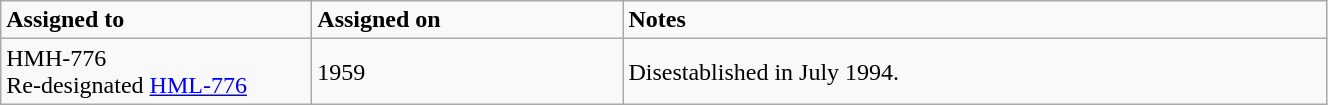<table class="wikitable" style="width: 70%;">
<tr>
<td style="width: 200px;"><strong>Assigned to</strong></td>
<td style="width: 200px;"><strong>Assigned on</strong></td>
<td><strong>Notes</strong></td>
</tr>
<tr>
<td>HMH-776<br>Re-designated <a href='#'>HML-776</a></td>
<td>1959</td>
<td>Disestablished in July 1994.</td>
</tr>
</table>
